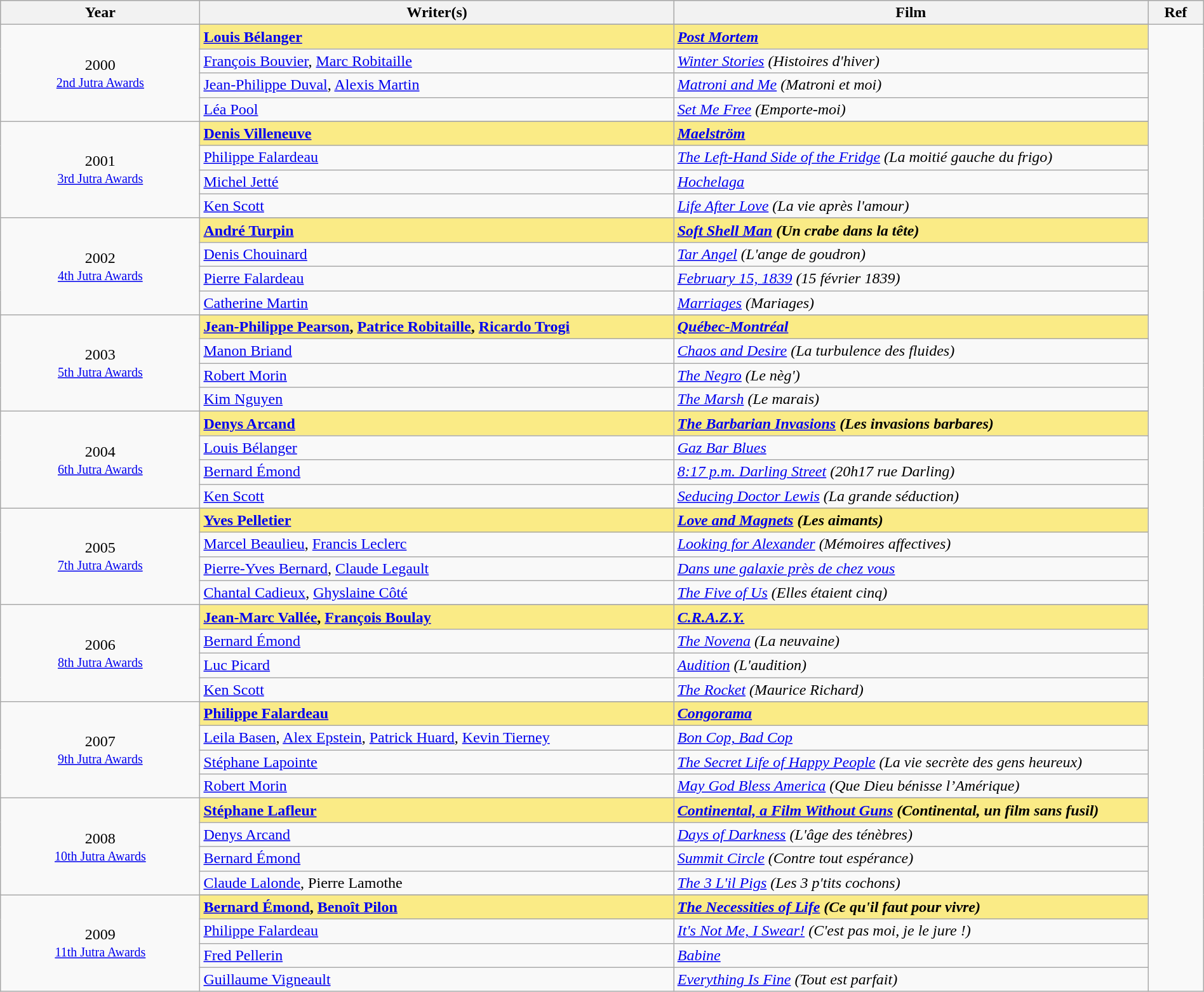<table class="wikitable" style="width:100%;">
<tr style="background:#bebebe;">
<th style="width:8%;">Year</th>
<th style="width:19%;">Writer(s)</th>
<th style="width:19%;">Film</th>
<th style="width:2%;">Ref</th>
</tr>
<tr>
<td rowspan="5" align="center">2000<br> <small><a href='#'>2nd Jutra Awards</a></small></td>
</tr>
<tr style="background:#FAEB86">
<td><strong><a href='#'>Louis Bélanger</a></strong></td>
<td><strong><em><a href='#'>Post Mortem</a></em></strong></td>
</tr>
<tr>
<td><a href='#'>François Bouvier</a>, <a href='#'>Marc Robitaille</a></td>
<td><em><a href='#'>Winter Stories</a> (Histoires d'hiver)</em></td>
</tr>
<tr>
<td><a href='#'>Jean-Philippe Duval</a>, <a href='#'>Alexis Martin</a></td>
<td><em><a href='#'>Matroni and Me</a> (Matroni et moi)</em></td>
</tr>
<tr>
<td><a href='#'>Léa Pool</a></td>
<td><em><a href='#'>Set Me Free</a> (Emporte-moi)</em></td>
</tr>
<tr>
<td rowspan="5" align="center">2001<br> <small><a href='#'>3rd Jutra Awards</a></small></td>
</tr>
<tr style="background:#FAEB86">
<td><strong><a href='#'>Denis Villeneuve</a></strong></td>
<td><strong><em><a href='#'>Maelström</a></em></strong></td>
</tr>
<tr>
<td><a href='#'>Philippe Falardeau</a></td>
<td><em><a href='#'>The Left-Hand Side of the Fridge</a> (La moitié gauche du frigo)</em></td>
</tr>
<tr>
<td><a href='#'>Michel Jetté</a></td>
<td><em><a href='#'>Hochelaga</a></em></td>
</tr>
<tr>
<td><a href='#'>Ken Scott</a></td>
<td><em><a href='#'>Life After Love</a> (La vie après l'amour)</em></td>
</tr>
<tr>
<td rowspan="5" align="center">2002 <br> <small><a href='#'>4th Jutra Awards</a></small></td>
</tr>
<tr style="background:#FAEB86">
<td><strong><a href='#'>André Turpin</a></strong></td>
<td><strong><em><a href='#'>Soft Shell Man</a> (Un crabe dans la tête)</em></strong></td>
</tr>
<tr>
<td><a href='#'>Denis Chouinard</a></td>
<td><em><a href='#'>Tar Angel</a> (L'ange de goudron)</em></td>
</tr>
<tr>
<td><a href='#'>Pierre Falardeau</a></td>
<td><em><a href='#'>February 15, 1839</a> (15 février 1839)</em></td>
</tr>
<tr>
<td><a href='#'>Catherine Martin</a></td>
<td><em><a href='#'>Marriages</a> (Mariages)</em></td>
</tr>
<tr>
<td rowspan="5" align="center">2003 <br> <small><a href='#'>5th Jutra Awards</a></small></td>
</tr>
<tr style="background:#FAEB86">
<td><strong><a href='#'>Jean-Philippe Pearson</a>, <a href='#'>Patrice Robitaille</a>, <a href='#'>Ricardo Trogi</a></strong></td>
<td><strong><em><a href='#'>Québec-Montréal</a></em></strong></td>
</tr>
<tr>
<td><a href='#'>Manon Briand</a></td>
<td><em><a href='#'>Chaos and Desire</a> (La turbulence des fluides)</em></td>
</tr>
<tr>
<td><a href='#'>Robert Morin</a></td>
<td><em><a href='#'>The Negro</a> (Le nèg')</em></td>
</tr>
<tr>
<td><a href='#'>Kim Nguyen</a></td>
<td><em><a href='#'>The Marsh</a> (Le marais)</em></td>
</tr>
<tr>
<td rowspan="5" align="center">2004 <br> <small><a href='#'>6th Jutra Awards</a></small></td>
</tr>
<tr style="background:#FAEB86">
<td><strong><a href='#'>Denys Arcand</a></strong></td>
<td><strong><em><a href='#'>The Barbarian Invasions</a> (Les invasions barbares)</em></strong></td>
</tr>
<tr>
<td><a href='#'>Louis Bélanger</a></td>
<td><em><a href='#'>Gaz Bar Blues</a></em></td>
</tr>
<tr>
<td><a href='#'>Bernard Émond</a></td>
<td><em><a href='#'>8:17 p.m. Darling Street</a> (20h17 rue Darling)</em></td>
</tr>
<tr>
<td><a href='#'>Ken Scott</a></td>
<td><em><a href='#'>Seducing Doctor Lewis</a> (La grande séduction)</em></td>
</tr>
<tr>
<td rowspan="5" align="center">2005 <br> <small><a href='#'>7th Jutra Awards</a></small></td>
</tr>
<tr style="background:#FAEB86">
<td><strong><a href='#'>Yves Pelletier</a></strong></td>
<td><strong><em><a href='#'>Love and Magnets</a> (Les aimants)</em></strong></td>
</tr>
<tr>
<td><a href='#'>Marcel Beaulieu</a>, <a href='#'>Francis Leclerc</a></td>
<td><em><a href='#'>Looking for Alexander</a> (Mémoires affectives)</em></td>
</tr>
<tr>
<td><a href='#'>Pierre-Yves Bernard</a>, <a href='#'>Claude Legault</a></td>
<td><em><a href='#'>Dans une galaxie près de chez vous</a></em></td>
</tr>
<tr>
<td><a href='#'>Chantal Cadieux</a>, <a href='#'>Ghyslaine Côté</a></td>
<td><em><a href='#'>The Five of Us</a> (Elles étaient cinq)</em></td>
</tr>
<tr>
<td rowspan="5" align="center">2006 <br> <small><a href='#'>8th Jutra Awards</a></small></td>
</tr>
<tr style="background:#FAEB86">
<td><strong><a href='#'>Jean-Marc Vallée</a>, <a href='#'>François Boulay</a></strong></td>
<td><strong><em><a href='#'>C.R.A.Z.Y.</a></em></strong></td>
</tr>
<tr>
<td><a href='#'>Bernard Émond</a></td>
<td><em><a href='#'>The Novena</a> (La neuvaine)</em></td>
</tr>
<tr>
<td><a href='#'>Luc Picard</a></td>
<td><em><a href='#'>Audition</a> (L'audition)</em></td>
</tr>
<tr>
<td><a href='#'>Ken Scott</a></td>
<td><em><a href='#'>The Rocket</a> (Maurice Richard)</em></td>
</tr>
<tr>
<td rowspan="5" align="center">2007 <br> <small><a href='#'>9th Jutra Awards</a></small></td>
</tr>
<tr style="background:#FAEB86">
<td><strong><a href='#'>Philippe Falardeau</a></strong></td>
<td><strong><em><a href='#'>Congorama</a></em></strong></td>
</tr>
<tr>
<td><a href='#'>Leila Basen</a>, <a href='#'>Alex Epstein</a>, <a href='#'>Patrick Huard</a>, <a href='#'>Kevin Tierney</a></td>
<td><em><a href='#'>Bon Cop, Bad Cop</a></em></td>
</tr>
<tr>
<td><a href='#'>Stéphane Lapointe</a></td>
<td><em><a href='#'>The Secret Life of Happy People</a> (La vie secrète des gens heureux)</em></td>
</tr>
<tr>
<td><a href='#'>Robert Morin</a></td>
<td><em><a href='#'>May God Bless America</a> (Que Dieu bénisse l’Amérique)</em></td>
</tr>
<tr>
<td rowspan="5" align="center">2008 <br> <small><a href='#'>10th Jutra Awards</a></small></td>
</tr>
<tr style="background:#FAEB86">
<td><strong><a href='#'>Stéphane Lafleur</a></strong></td>
<td><strong><em><a href='#'>Continental, a Film Without Guns</a> (Continental, un film sans fusil)</em></strong></td>
</tr>
<tr>
<td><a href='#'>Denys Arcand</a></td>
<td><em><a href='#'>Days of Darkness</a> (L'âge des ténèbres)</em></td>
</tr>
<tr>
<td><a href='#'>Bernard Émond</a></td>
<td><em><a href='#'>Summit Circle</a> (Contre tout espérance)</em></td>
</tr>
<tr>
<td><a href='#'>Claude Lalonde</a>, Pierre Lamothe</td>
<td><em><a href='#'>The 3 L'il Pigs</a> (Les 3 p'tits cochons)</em></td>
</tr>
<tr>
<td rowspan="5" align="center">2009 <br> <small><a href='#'>11th Jutra Awards</a></small></td>
</tr>
<tr style="background:#FAEB86">
<td><strong><a href='#'>Bernard Émond</a>, <a href='#'>Benoît Pilon</a></strong></td>
<td><strong><em><a href='#'>The Necessities of Life</a> (Ce qu'il faut pour vivre)</em></strong></td>
</tr>
<tr>
<td><a href='#'>Philippe Falardeau</a></td>
<td><em><a href='#'>It's Not Me, I Swear!</a> (C'est pas moi, je le jure !)</em></td>
</tr>
<tr>
<td><a href='#'>Fred Pellerin</a></td>
<td><em><a href='#'>Babine</a></em></td>
</tr>
<tr>
<td><a href='#'>Guillaume Vigneault</a></td>
<td><em><a href='#'>Everything Is Fine</a> (Tout est parfait)</em></td>
</tr>
</table>
